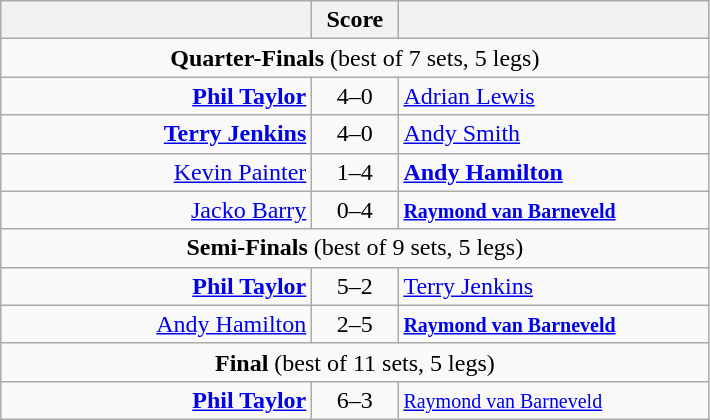<table class=wikitable style="text-align:center">
<tr>
<th width=200></th>
<th width=50>Score</th>
<th width=200></th>
</tr>
<tr align=center>
<td colspan="3"><strong>Quarter-Finals</strong> (best of 7 sets, 5 legs)</td>
</tr>
<tr align=left>
<td align=right><strong><a href='#'>Phil Taylor</a></strong> </td>
<td align=center>4–0</td>
<td> <a href='#'>Adrian Lewis</a></td>
</tr>
<tr align=left>
<td align=right><strong><a href='#'>Terry Jenkins</a></strong> </td>
<td align=center>4–0</td>
<td> <a href='#'>Andy Smith</a></td>
</tr>
<tr align=left>
<td align=right><a href='#'>Kevin Painter</a> </td>
<td align=center>1–4</td>
<td> <strong><a href='#'>Andy Hamilton</a></strong></td>
</tr>
<tr align=left>
<td align=right><a href='#'>Jacko Barry</a> </td>
<td align=center>0–4</td>
<td> <strong><small><a href='#'>Raymond van Barneveld</a></small></strong></td>
</tr>
<tr align=center>
<td colspan="3"><strong>Semi-Finals</strong> (best of 9 sets, 5 legs)</td>
</tr>
<tr align=left>
<td align=right><strong><a href='#'>Phil Taylor</a></strong> </td>
<td align=center>5–2</td>
<td> <a href='#'>Terry Jenkins</a></td>
</tr>
<tr align=left>
<td align=right><a href='#'>Andy Hamilton</a> </td>
<td align=center>2–5</td>
<td> <strong><small><a href='#'>Raymond van Barneveld</a></small></strong></td>
</tr>
<tr align=center>
<td colspan="3"><strong>Final</strong> (best of 11 sets, 5 legs)</td>
</tr>
<tr align=left>
<td align=right><strong><a href='#'>Phil Taylor</a></strong> </td>
<td align=center>6–3</td>
<td> <small><a href='#'>Raymond van Barneveld</a></small></td>
</tr>
</table>
